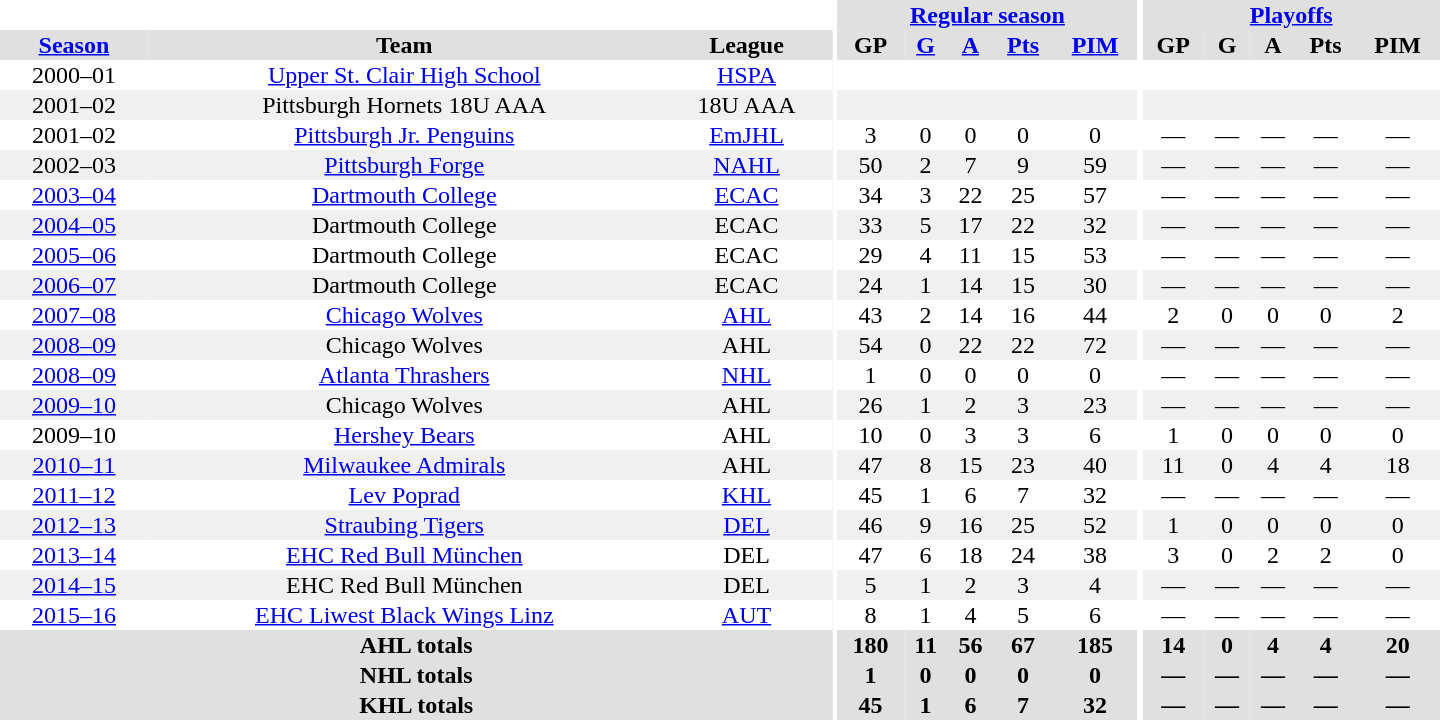<table border="0" cellpadding="1" cellspacing="0" style="text-align:center; width:60em">
<tr bgcolor="#e0e0e0">
<th colspan="3"  bgcolor="#ffffff"></th>
<th rowspan="99" bgcolor="#ffffff"></th>
<th colspan="5"><a href='#'>Regular season</a></th>
<th rowspan="99" bgcolor="#ffffff"></th>
<th colspan="5"><a href='#'>Playoffs</a></th>
</tr>
<tr bgcolor="#e0e0e0">
<th><a href='#'>Season</a></th>
<th>Team</th>
<th>League</th>
<th>GP</th>
<th><a href='#'>G</a></th>
<th><a href='#'>A</a></th>
<th><a href='#'>Pts</a></th>
<th><a href='#'>PIM</a></th>
<th>GP</th>
<th>G</th>
<th>A</th>
<th>Pts</th>
<th>PIM</th>
</tr>
<tr>
<td>2000–01</td>
<td><a href='#'>Upper St. Clair High School</a></td>
<td><a href='#'>HSPA</a></td>
</tr>
<tr bgcolor="#f0f0f0">
<td>2001–02</td>
<td>Pittsburgh Hornets 18U AAA</td>
<td>18U AAA</td>
<td></td>
<td></td>
<td></td>
<td></td>
<td></td>
<td></td>
<td></td>
<td></td>
<td></td>
<td></td>
</tr>
<tr>
<td>2001–02</td>
<td><a href='#'>Pittsburgh Jr. Penguins</a></td>
<td><a href='#'>EmJHL</a></td>
<td>3</td>
<td>0</td>
<td>0</td>
<td>0</td>
<td>0</td>
<td>—</td>
<td>—</td>
<td>—</td>
<td>—</td>
<td>—</td>
</tr>
<tr bgcolor="#f0f0f0">
<td>2002–03</td>
<td><a href='#'>Pittsburgh Forge</a></td>
<td><a href='#'>NAHL</a></td>
<td>50</td>
<td>2</td>
<td>7</td>
<td>9</td>
<td>59</td>
<td>—</td>
<td>—</td>
<td>—</td>
<td>—</td>
<td>—</td>
</tr>
<tr>
<td><a href='#'>2003–04</a></td>
<td><a href='#'>Dartmouth College</a></td>
<td><a href='#'>ECAC</a></td>
<td>34</td>
<td>3</td>
<td>22</td>
<td>25</td>
<td>57</td>
<td>—</td>
<td>—</td>
<td>—</td>
<td>—</td>
<td>—</td>
</tr>
<tr bgcolor="#f0f0f0">
<td><a href='#'>2004–05</a></td>
<td>Dartmouth College</td>
<td>ECAC</td>
<td>33</td>
<td>5</td>
<td>17</td>
<td>22</td>
<td>32</td>
<td>—</td>
<td>—</td>
<td>—</td>
<td>—</td>
<td>—</td>
</tr>
<tr>
<td><a href='#'>2005–06</a></td>
<td>Dartmouth College</td>
<td>ECAC</td>
<td>29</td>
<td>4</td>
<td>11</td>
<td>15</td>
<td>53</td>
<td>—</td>
<td>—</td>
<td>—</td>
<td>—</td>
<td>—</td>
</tr>
<tr bgcolor="#f0f0f0">
<td><a href='#'>2006–07</a></td>
<td>Dartmouth College</td>
<td>ECAC</td>
<td>24</td>
<td>1</td>
<td>14</td>
<td>15</td>
<td>30</td>
<td>—</td>
<td>—</td>
<td>—</td>
<td>—</td>
<td>—</td>
</tr>
<tr>
<td><a href='#'>2007–08</a></td>
<td><a href='#'>Chicago Wolves</a></td>
<td><a href='#'>AHL</a></td>
<td>43</td>
<td>2</td>
<td>14</td>
<td>16</td>
<td>44</td>
<td>2</td>
<td>0</td>
<td>0</td>
<td>0</td>
<td>2</td>
</tr>
<tr bgcolor="#f0f0f0">
<td><a href='#'>2008–09</a></td>
<td>Chicago Wolves</td>
<td>AHL</td>
<td>54</td>
<td>0</td>
<td>22</td>
<td>22</td>
<td>72</td>
<td>—</td>
<td>—</td>
<td>—</td>
<td>—</td>
<td>—</td>
</tr>
<tr>
<td><a href='#'>2008–09</a></td>
<td><a href='#'>Atlanta Thrashers</a></td>
<td><a href='#'>NHL</a></td>
<td>1</td>
<td>0</td>
<td>0</td>
<td>0</td>
<td>0</td>
<td>—</td>
<td>—</td>
<td>—</td>
<td>—</td>
<td>—</td>
</tr>
<tr bgcolor="#f0f0f0">
<td><a href='#'>2009–10</a></td>
<td>Chicago Wolves</td>
<td>AHL</td>
<td>26</td>
<td>1</td>
<td>2</td>
<td>3</td>
<td>23</td>
<td>—</td>
<td>—</td>
<td>—</td>
<td>—</td>
<td>—</td>
</tr>
<tr>
<td>2009–10</td>
<td><a href='#'>Hershey Bears</a></td>
<td>AHL</td>
<td>10</td>
<td>0</td>
<td>3</td>
<td>3</td>
<td>6</td>
<td>1</td>
<td>0</td>
<td>0</td>
<td>0</td>
<td>0</td>
</tr>
<tr bgcolor="#f0f0f0">
<td><a href='#'>2010–11</a></td>
<td><a href='#'>Milwaukee Admirals</a></td>
<td>AHL</td>
<td>47</td>
<td>8</td>
<td>15</td>
<td>23</td>
<td>40</td>
<td>11</td>
<td>0</td>
<td>4</td>
<td>4</td>
<td>18</td>
</tr>
<tr>
<td><a href='#'>2011–12</a></td>
<td><a href='#'>Lev Poprad</a></td>
<td><a href='#'>KHL</a></td>
<td>45</td>
<td>1</td>
<td>6</td>
<td>7</td>
<td>32</td>
<td>—</td>
<td>—</td>
<td>—</td>
<td>—</td>
<td>—</td>
</tr>
<tr bgcolor="#f0f0f0">
<td><a href='#'>2012–13</a></td>
<td><a href='#'>Straubing Tigers</a></td>
<td><a href='#'>DEL</a></td>
<td>46</td>
<td>9</td>
<td>16</td>
<td>25</td>
<td>52</td>
<td>1</td>
<td>0</td>
<td>0</td>
<td>0</td>
<td>0</td>
</tr>
<tr>
<td><a href='#'>2013–14</a></td>
<td><a href='#'>EHC Red Bull München</a></td>
<td>DEL</td>
<td>47</td>
<td>6</td>
<td>18</td>
<td>24</td>
<td>38</td>
<td>3</td>
<td>0</td>
<td>2</td>
<td>2</td>
<td>0</td>
</tr>
<tr bgcolor="#f0f0f0">
<td><a href='#'>2014–15</a></td>
<td>EHC Red Bull München</td>
<td>DEL</td>
<td>5</td>
<td>1</td>
<td>2</td>
<td>3</td>
<td>4</td>
<td>—</td>
<td>—</td>
<td>—</td>
<td>—</td>
<td>—</td>
</tr>
<tr>
<td><a href='#'>2015–16</a></td>
<td><a href='#'>EHC Liwest Black Wings Linz</a></td>
<td><a href='#'>AUT</a></td>
<td>8</td>
<td>1</td>
<td>4</td>
<td>5</td>
<td>6</td>
<td>—</td>
<td>—</td>
<td>—</td>
<td>—</td>
<td>—</td>
</tr>
<tr bgcolor="#e0e0e0">
<th colspan="3">AHL totals</th>
<th>180</th>
<th>11</th>
<th>56</th>
<th>67</th>
<th>185</th>
<th>14</th>
<th>0</th>
<th>4</th>
<th>4</th>
<th>20</th>
</tr>
<tr bgcolor="#e0e0e0">
<th colspan="3">NHL totals</th>
<th>1</th>
<th>0</th>
<th>0</th>
<th>0</th>
<th>0</th>
<th>—</th>
<th>—</th>
<th>—</th>
<th>—</th>
<th>—</th>
</tr>
<tr bgcolor="#e0e0e0">
<th colspan="3">KHL totals</th>
<th>45</th>
<th>1</th>
<th>6</th>
<th>7</th>
<th>32</th>
<th>—</th>
<th>—</th>
<th>—</th>
<th>—</th>
<th>—</th>
</tr>
</table>
